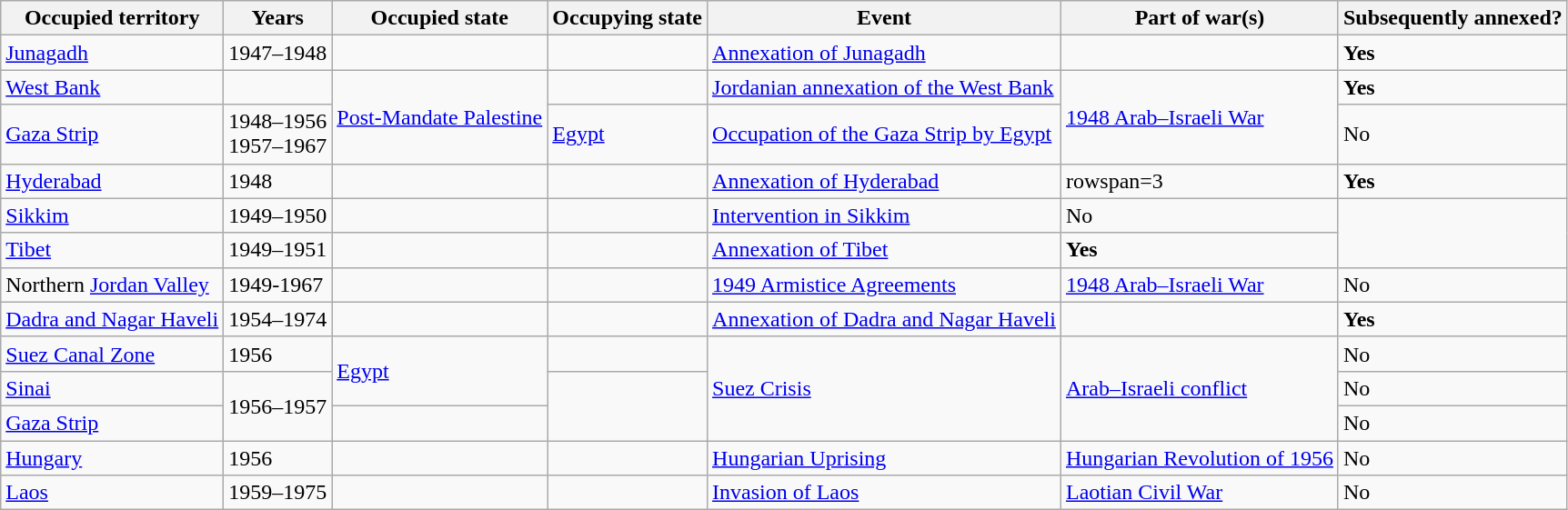<table class="wikitable sortable">
<tr>
<th>Occupied territory</th>
<th>Years</th>
<th>Occupied state</th>
<th>Occupying state</th>
<th>Event</th>
<th>Part of war(s)</th>
<th>Subsequently annexed?</th>
</tr>
<tr>
<td><a href='#'>Junagadh</a></td>
<td>1947–1948</td>
<td></td>
<td></td>
<td><a href='#'>Annexation of Junagadh</a></td>
<td></td>
<td><strong>Yes</strong></td>
</tr>
<tr>
<td><a href='#'>West Bank</a></td>
<td></td>
<td rowspan=2><a href='#'>Post-Mandate Palestine</a></td>
<td></td>
<td><a href='#'>Jordanian annexation of the West Bank</a></td>
<td rowspan=2><a href='#'>1948 Arab–Israeli War</a></td>
<td><strong>Yes</strong></td>
</tr>
<tr>
<td><a href='#'>Gaza Strip</a></td>
<td>1948–1956<br>1957–1967</td>
<td> <a href='#'>Egypt</a></td>
<td><a href='#'>Occupation of the Gaza Strip by Egypt</a></td>
<td>No</td>
</tr>
<tr>
<td><a href='#'>Hyderabad</a></td>
<td>1948</td>
<td></td>
<td></td>
<td><a href='#'>Annexation of Hyderabad</a></td>
<td>rowspan=3 </td>
<td><strong>Yes</strong></td>
</tr>
<tr>
<td><a href='#'>Sikkim</a></td>
<td>1949–1950</td>
<td></td>
<td></td>
<td><a href='#'>Intervention in Sikkim</a></td>
<td>No</td>
</tr>
<tr>
<td><a href='#'>Tibet</a></td>
<td>1949–1951</td>
<td></td>
<td></td>
<td><a href='#'>Annexation of Tibet</a></td>
<td><strong>Yes</strong></td>
</tr>
<tr>
<td>Northern <a href='#'>Jordan Valley</a></td>
<td>1949-1967</td>
<td></td>
<td></td>
<td><a href='#'>1949 Armistice Agreements</a></td>
<td><a href='#'>1948 Arab–Israeli War</a></td>
<td>No</td>
</tr>
<tr>
<td><a href='#'>Dadra and Nagar Haveli</a></td>
<td>1954–1974</td>
<td></td>
<td></td>
<td><a href='#'>Annexation of Dadra and Nagar Haveli</a></td>
<td></td>
<td><strong>Yes</strong></td>
</tr>
<tr>
<td><a href='#'>Suez Canal Zone</a></td>
<td>1956</td>
<td rowspan=2> <a href='#'>Egypt</a></td>
<td></td>
<td rowspan=3><a href='#'>Suez Crisis</a></td>
<td rowspan=3><a href='#'>Arab–Israeli conflict</a></td>
<td>No</td>
</tr>
<tr>
<td><a href='#'>Sinai</a></td>
<td rowspan=2>1956–1957</td>
<td rowspan=2></td>
<td>No</td>
</tr>
<tr>
<td><a href='#'>Gaza Strip</a></td>
<td></td>
<td>No</td>
</tr>
<tr>
<td><a href='#'>Hungary</a></td>
<td>1956</td>
<td></td>
<td></td>
<td><a href='#'>Hungarian Uprising</a></td>
<td><a href='#'>Hungarian Revolution of 1956</a></td>
<td>No</td>
</tr>
<tr>
<td><a href='#'>Laos</a></td>
<td>1959–1975</td>
<td></td>
<td></td>
<td><a href='#'>Invasion of Laos</a></td>
<td><a href='#'>Laotian Civil War</a></td>
<td>No</td>
</tr>
</table>
